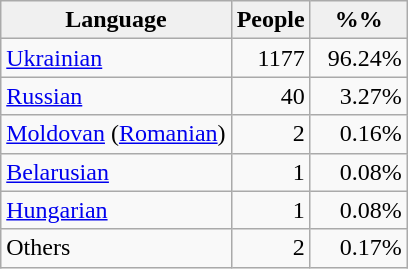<table class="wikitable">
<tr>
<th style="background-color:#f0f0f0;">Language</th>
<th style="background-color:#f0f0f0">People</th>
<th style="background-color:#f0f0f0">%%</th>
</tr>
<tr>
<td><a href='#'>Ukrainian</a></td>
<td align="right">1177</td>
<td align="right">  96.24%</td>
</tr>
<tr>
<td><a href='#'>Russian</a></td>
<td align="right">40</td>
<td align="right">  3.27%</td>
</tr>
<tr>
<td><a href='#'>Moldovan</a> (<a href='#'>Romanian</a>)</td>
<td align="right">2</td>
<td align="right">  0.16%</td>
</tr>
<tr>
<td><a href='#'>Belarusian</a></td>
<td align="right">1</td>
<td align="right">  0.08%</td>
</tr>
<tr>
<td><a href='#'>Hungarian</a></td>
<td align="right">1</td>
<td align="right">0.08%</td>
</tr>
<tr>
<td>Others</td>
<td align="right">2</td>
<td align="right">  0.17%</td>
</tr>
</table>
